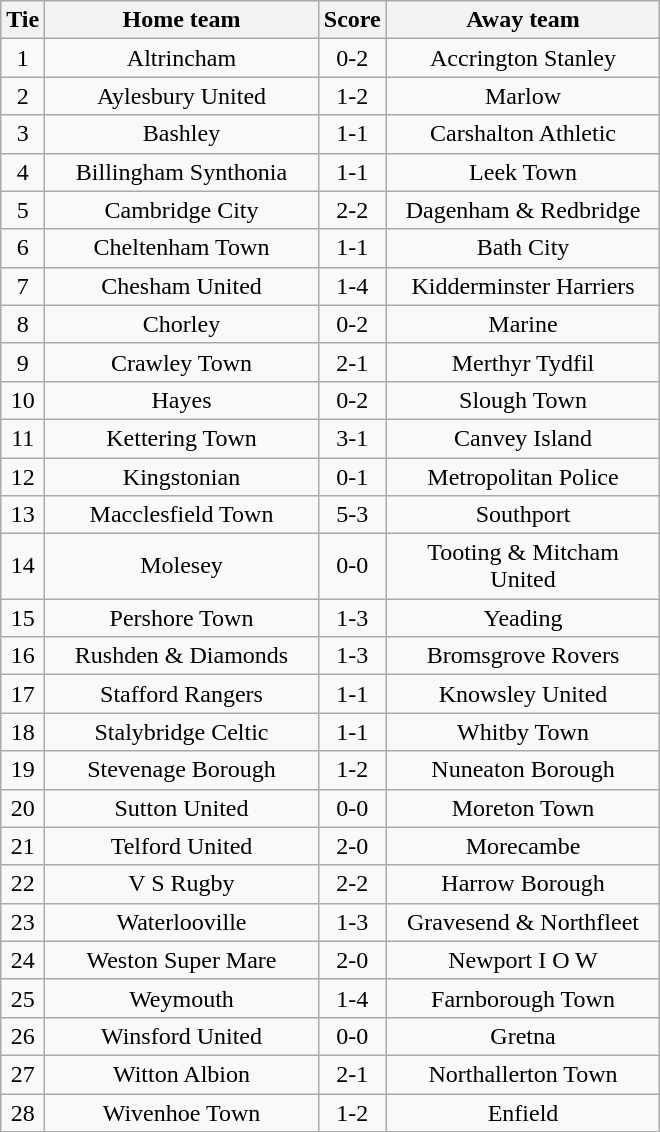<table class="wikitable" style="text-align:center;">
<tr>
<th width=20>Tie</th>
<th width=175>Home team</th>
<th width=20>Score</th>
<th width=175>Away team</th>
</tr>
<tr>
<td>1</td>
<td>Altrincham</td>
<td>0-2</td>
<td>Accrington Stanley</td>
</tr>
<tr>
<td>2</td>
<td>Aylesbury United</td>
<td>1-2</td>
<td>Marlow</td>
</tr>
<tr>
<td>3</td>
<td>Bashley</td>
<td>1-1</td>
<td>Carshalton Athletic</td>
</tr>
<tr>
<td>4</td>
<td>Billingham Synthonia</td>
<td>1-1</td>
<td>Leek Town</td>
</tr>
<tr>
<td>5</td>
<td>Cambridge City</td>
<td>2-2</td>
<td>Dagenham & Redbridge</td>
</tr>
<tr>
<td>6</td>
<td>Cheltenham Town</td>
<td>1-1</td>
<td>Bath City</td>
</tr>
<tr>
<td>7</td>
<td>Chesham United</td>
<td>1-4</td>
<td>Kidderminster Harriers</td>
</tr>
<tr>
<td>8</td>
<td>Chorley</td>
<td>0-2</td>
<td>Marine</td>
</tr>
<tr>
<td>9</td>
<td>Crawley Town</td>
<td>2-1</td>
<td>Merthyr Tydfil</td>
</tr>
<tr>
<td>10</td>
<td>Hayes</td>
<td>0-2</td>
<td>Slough Town</td>
</tr>
<tr>
<td>11</td>
<td>Kettering Town</td>
<td>3-1</td>
<td>Canvey Island</td>
</tr>
<tr>
<td>12</td>
<td>Kingstonian</td>
<td>0-1</td>
<td>Metropolitan Police</td>
</tr>
<tr>
<td>13</td>
<td>Macclesfield Town</td>
<td>5-3</td>
<td>Southport</td>
</tr>
<tr>
<td>14</td>
<td>Molesey</td>
<td>0-0</td>
<td>Tooting & Mitcham United</td>
</tr>
<tr>
<td>15</td>
<td>Pershore Town</td>
<td>1-3</td>
<td>Yeading</td>
</tr>
<tr>
<td>16</td>
<td>Rushden & Diamonds</td>
<td>1-3</td>
<td>Bromsgrove Rovers</td>
</tr>
<tr>
<td>17</td>
<td>Stafford Rangers</td>
<td>1-1</td>
<td>Knowsley United</td>
</tr>
<tr>
<td>18</td>
<td>Stalybridge Celtic</td>
<td>1-1</td>
<td>Whitby Town</td>
</tr>
<tr>
<td>19</td>
<td>Stevenage Borough</td>
<td>1-2</td>
<td>Nuneaton Borough</td>
</tr>
<tr>
<td>20</td>
<td>Sutton United</td>
<td>0-0</td>
<td>Moreton Town</td>
</tr>
<tr>
<td>21</td>
<td>Telford United</td>
<td>2-0</td>
<td>Morecambe</td>
</tr>
<tr>
<td>22</td>
<td>V S Rugby</td>
<td>2-2</td>
<td>Harrow Borough</td>
</tr>
<tr>
<td>23</td>
<td>Waterlooville</td>
<td>1-3</td>
<td>Gravesend & Northfleet</td>
</tr>
<tr>
<td>24</td>
<td>Weston Super Mare</td>
<td>2-0</td>
<td>Newport I O W</td>
</tr>
<tr>
<td>25</td>
<td>Weymouth</td>
<td>1-4</td>
<td>Farnborough Town</td>
</tr>
<tr>
<td>26</td>
<td>Winsford United</td>
<td>0-0</td>
<td>Gretna</td>
</tr>
<tr>
<td>27</td>
<td>Witton Albion</td>
<td>2-1</td>
<td>Northallerton Town</td>
</tr>
<tr>
<td>28</td>
<td>Wivenhoe Town</td>
<td>1-2</td>
<td>Enfield</td>
</tr>
</table>
